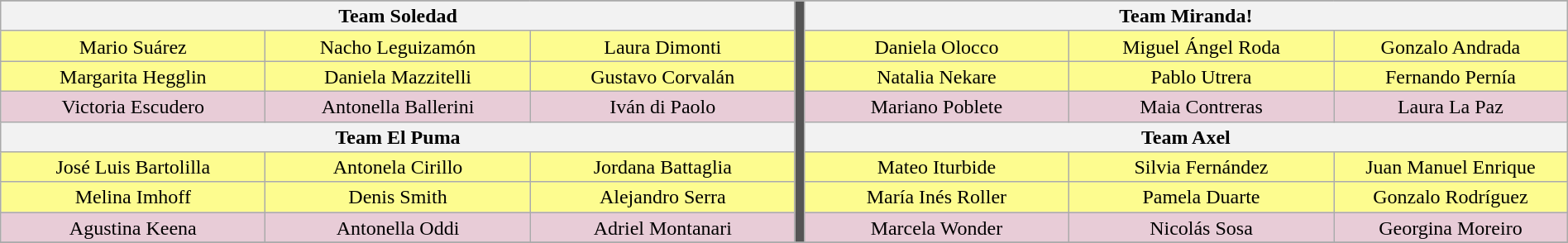<table class="wikitable" style="text-align:center; line-height:17px; width:100%;">
<tr>
</tr>
<tr>
<th scope="col" width="45%" colspan="3">Team Soledad</th>
<td rowspan="8" style="background:#555555;"></td>
<th scope="col" width="45%" colspan="3">Team Miranda!</th>
</tr>
<tr>
<td width="17%" style="background:#fdfc8f;">Mario Suárez</td>
<td width="17%" style="background:#fdfc8f;">Nacho Leguizamón</td>
<td width="17%" style="background:#fdfc8f;">Laura Dimonti</td>
<td width="17%" style="background:#fdfc8f;">Daniela Olocco</td>
<td width="17%" style="background:#fdfc8f;">Miguel Ángel Roda</td>
<td width="17%" style="background:#fdfc8f;">Gonzalo Andrada</td>
</tr>
<tr>
<td style="background:#fdfc8f;">Margarita Hegglin</td>
<td style="background:#fdfc8f;">Daniela Mazzitelli</td>
<td style="background:#fdfc8f;">Gustavo Corvalán</td>
<td style="background:#fdfc8f;">Natalia Nekare</td>
<td style="background:#fdfc8f;">Pablo Utrera</td>
<td style="background:#fdfc8f;">Fernando Pernía</td>
</tr>
<tr>
<td style="background:#E8CCD7;">Victoria Escudero</td>
<td style="background:#E8CCD7;">Antonella Ballerini</td>
<td style="background:#E8CCD7;">Iván di Paolo</td>
<td style="background:#E8CCD7;">Mariano Poblete</td>
<td style="background:#E8CCD7;">Maia Contreras</td>
<td style="background:#E8CCD7;">Laura La Paz</td>
</tr>
<tr>
<th scope="col" colspan="3">Team El Puma</th>
<th scope="col" colspan="3">Team Axel</th>
</tr>
<tr>
<td style="background:#fdfc8f;">José Luis Bartolilla</td>
<td style="background:#fdfc8f;">Antonela Cirillo</td>
<td style="background:#fdfc8f;">Jordana Battaglia</td>
<td style="background:#fdfc8f;">Mateo Iturbide</td>
<td style="background:#fdfc8f;">Silvia Fernández</td>
<td style="background:#fdfc8f;">Juan Manuel Enrique</td>
</tr>
<tr>
<td style="background:#fdfc8f;">Melina Imhoff</td>
<td style="background:#fdfc8f;">Denis Smith</td>
<td style="background:#fdfc8f;">Alejandro Serra</td>
<td style="background:#fdfc8f;">María Inés Roller</td>
<td style="background:#fdfc8f;">Pamela Duarte</td>
<td style="background:#fdfc8f;">Gonzalo Rodríguez</td>
</tr>
<tr>
<td style="background:#E8CCD7;">Agustina Keena</td>
<td style="background:#E8CCD7;">Antonella Oddi</td>
<td style="background:#E8CCD7;">Adriel Montanari</td>
<td style="background:#E8CCD7;">Marcela Wonder</td>
<td style="background:#E8CCD7;">Nicolás Sosa</td>
<td style="background:#E8CCD7;">Georgina Moreiro</td>
</tr>
<tr>
</tr>
</table>
